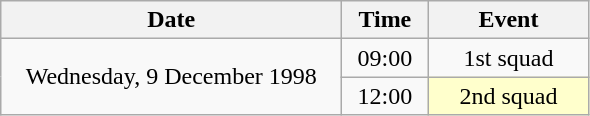<table class = "wikitable" style="text-align:center;">
<tr>
<th width=220>Date</th>
<th width=50>Time</th>
<th width=100>Event</th>
</tr>
<tr>
<td rowspan=2>Wednesday, 9 December 1998</td>
<td>09:00</td>
<td>1st squad</td>
</tr>
<tr>
<td>12:00</td>
<td bgcolor=ffffcc>2nd squad</td>
</tr>
</table>
